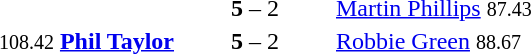<table style="text-align:center">
<tr>
<th width=223></th>
<th width=100></th>
<th width=223></th>
</tr>
<tr>
<td align=right></td>
<td><strong>5</strong> – 2</td>
<td align=left> <a href='#'>Martin Phillips</a> <small><span>87.43</span></small></td>
</tr>
<tr>
<td align=right><small><span>108.42</span></small> <strong><a href='#'>Phil Taylor</a></strong> </td>
<td><strong>5</strong> – 2</td>
<td align=left> <a href='#'>Robbie Green</a> <small><span>88.67</span></small></td>
</tr>
</table>
